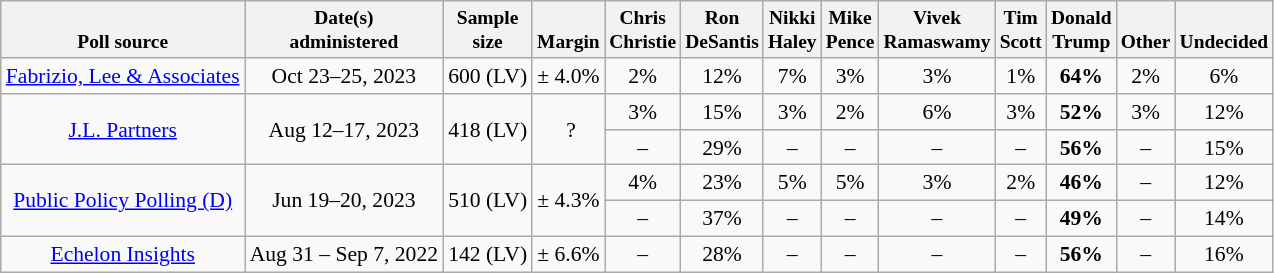<table class="wikitable mw-datatable" style="font-size:90%;text-align:center;">
<tr valign=bottom style="font-size:90%;">
<th>Poll source</th>
<th>Date(s)<br>administered</th>
<th>Sample<br>size</th>
<th>Margin<br></th>
<th>Chris<br>Christie</th>
<th>Ron<br>DeSantis</th>
<th>Nikki<br>Haley</th>
<th>Mike<br>Pence</th>
<th>Vivek<br>Ramaswamy</th>
<th>Tim<br>Scott</th>
<th>Donald<br>Trump</th>
<th>Other</th>
<th>Undecided</th>
</tr>
<tr>
<td><a href='#'>Fabrizio, Lee & Associates</a></td>
<td>Oct 23–25, 2023</td>
<td>600 (LV)</td>
<td>± 4.0%</td>
<td>2%</td>
<td>12%</td>
<td>7%</td>
<td>3%</td>
<td>3%</td>
<td>1%</td>
<td><strong>64%</strong></td>
<td>2%</td>
<td>6%</td>
</tr>
<tr>
<td rowspan=2><a href='#'>J.L. Partners</a></td>
<td rowspan=2>Aug 12–17, 2023</td>
<td rowspan=2>418 (LV)</td>
<td rowspan=2> ?</td>
<td>3%</td>
<td>15%</td>
<td>3%</td>
<td>2%</td>
<td>6%</td>
<td>3%</td>
<td><strong>52%</strong></td>
<td>3%</td>
<td>12%</td>
</tr>
<tr>
<td>–</td>
<td>29%</td>
<td>–</td>
<td>–</td>
<td>–</td>
<td>–</td>
<td><strong>56%</strong></td>
<td>–</td>
<td>15%</td>
</tr>
<tr>
<td rowspan=2><a href='#'>Public Policy Polling (D)</a></td>
<td rowspan=2>Jun 19–20, 2023</td>
<td rowspan=2>510 (LV)</td>
<td rowspan=2>± 4.3%</td>
<td>4%</td>
<td>23%</td>
<td>5%</td>
<td>5%</td>
<td>3%</td>
<td>2%</td>
<td><strong>46%</strong></td>
<td>–</td>
<td>12%</td>
</tr>
<tr>
<td>–</td>
<td>37%</td>
<td>–</td>
<td>–</td>
<td>–</td>
<td>–</td>
<td><strong>49%</strong></td>
<td>–</td>
<td>14%</td>
</tr>
<tr>
<td><a href='#'>Echelon Insights</a></td>
<td>Aug 31 – Sep 7, 2022</td>
<td>142 (LV)</td>
<td>± 6.6%</td>
<td>–</td>
<td>28%</td>
<td>–</td>
<td>–</td>
<td>–</td>
<td>–</td>
<td><strong>56%</strong></td>
<td>–</td>
<td>16%</td>
</tr>
</table>
